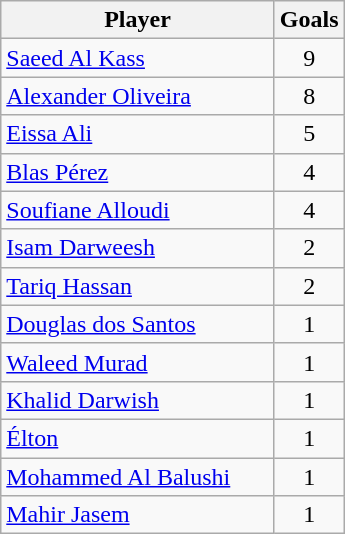<table class="wikitable" style="text-align: center;">
<tr>
<th width="175">Player</th>
<th width="20">Goals</th>
</tr>
<tr>
<td align=left> <a href='#'>Saeed Al Kass</a></td>
<td>9</td>
</tr>
<tr>
<td align=left> <a href='#'>Alexander Oliveira</a></td>
<td>8</td>
</tr>
<tr>
<td align=left> <a href='#'>Eissa Ali</a></td>
<td>5</td>
</tr>
<tr>
<td align=left> <a href='#'>Blas Pérez</a></td>
<td>4</td>
</tr>
<tr>
<td align=left> <a href='#'>Soufiane Alloudi</a></td>
<td>4</td>
</tr>
<tr>
<td align=left> <a href='#'>Isam Darweesh</a></td>
<td>2</td>
</tr>
<tr>
<td align=left> <a href='#'>Tariq Hassan</a></td>
<td>2</td>
</tr>
<tr>
<td align=left> <a href='#'>Douglas dos Santos</a></td>
<td>1</td>
</tr>
<tr>
<td align=left> <a href='#'>Waleed Murad</a></td>
<td>1</td>
</tr>
<tr>
<td align=left> <a href='#'>Khalid Darwish</a></td>
<td>1</td>
</tr>
<tr>
<td align=left> <a href='#'>Élton</a></td>
<td>1</td>
</tr>
<tr>
<td align=left> <a href='#'>Mohammed Al Balushi</a></td>
<td>1</td>
</tr>
<tr>
<td align=left> <a href='#'>Mahir Jasem</a></td>
<td>1</td>
</tr>
</table>
